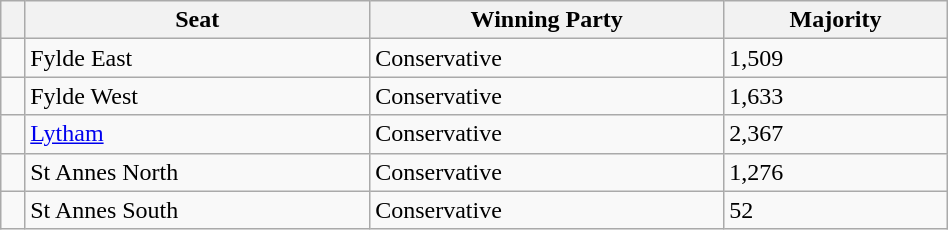<table class="wikitable" style="right; width:50%">
<tr>
<th></th>
<th>Seat</th>
<th>Winning Party</th>
<th>Majority</th>
</tr>
<tr>
<td></td>
<td>Fylde East</td>
<td>Conservative</td>
<td>1,509</td>
</tr>
<tr>
<td></td>
<td>Fylde West</td>
<td>Conservative</td>
<td>1,633</td>
</tr>
<tr>
<td></td>
<td><a href='#'>Lytham</a></td>
<td>Conservative</td>
<td>2,367</td>
</tr>
<tr>
<td></td>
<td>St Annes North</td>
<td>Conservative</td>
<td>1,276</td>
</tr>
<tr>
<td></td>
<td>St Annes South</td>
<td>Conservative</td>
<td>52</td>
</tr>
</table>
